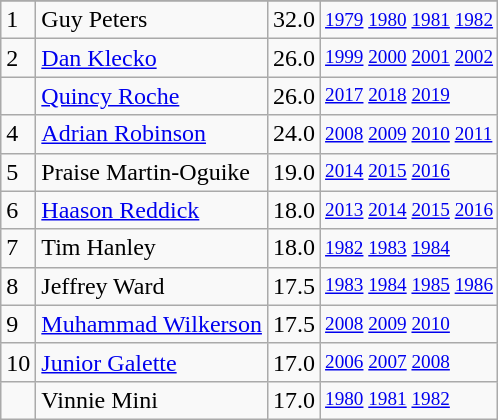<table class="wikitable">
<tr>
</tr>
<tr>
<td>1</td>
<td>Guy Peters</td>
<td>32.0</td>
<td style="font-size:80%;"><a href='#'>1979</a> <a href='#'>1980</a> <a href='#'>1981</a> <a href='#'>1982</a></td>
</tr>
<tr>
<td>2</td>
<td><a href='#'>Dan Klecko</a></td>
<td>26.0</td>
<td style="font-size:80%;"><a href='#'>1999</a> <a href='#'>2000</a> <a href='#'>2001</a> <a href='#'>2002</a></td>
</tr>
<tr>
<td></td>
<td><a href='#'>Quincy Roche</a></td>
<td>26.0</td>
<td style="font-size:80%;"><a href='#'>2017</a> <a href='#'>2018</a> <a href='#'>2019</a></td>
</tr>
<tr>
<td>4</td>
<td><a href='#'>Adrian Robinson</a></td>
<td>24.0</td>
<td style="font-size:80%;"><a href='#'>2008</a> <a href='#'>2009</a> <a href='#'>2010</a> <a href='#'>2011</a></td>
</tr>
<tr>
<td>5</td>
<td>Praise Martin-Oguike</td>
<td>19.0</td>
<td style="font-size:80%;"><a href='#'>2014</a> <a href='#'>2015</a> <a href='#'>2016</a></td>
</tr>
<tr>
<td>6</td>
<td><a href='#'>Haason Reddick</a></td>
<td>18.0</td>
<td style="font-size:80%;"><a href='#'>2013</a> <a href='#'>2014</a> <a href='#'>2015</a> <a href='#'>2016</a></td>
</tr>
<tr>
<td>7</td>
<td>Tim Hanley</td>
<td>18.0</td>
<td style="font-size:80%;"><a href='#'>1982</a> <a href='#'>1983</a> <a href='#'>1984</a></td>
</tr>
<tr>
<td>8</td>
<td>Jeffrey Ward</td>
<td>17.5</td>
<td style="font-size:80%;"><a href='#'>1983</a> <a href='#'>1984</a> <a href='#'>1985</a> <a href='#'>1986</a></td>
</tr>
<tr>
<td>9</td>
<td><a href='#'>Muhammad Wilkerson</a></td>
<td>17.5</td>
<td style="font-size:80%;"><a href='#'>2008</a> <a href='#'>2009</a> <a href='#'>2010</a></td>
</tr>
<tr>
<td>10</td>
<td><a href='#'>Junior Galette</a></td>
<td>17.0</td>
<td style="font-size:80%;"><a href='#'>2006</a> <a href='#'>2007</a> <a href='#'>2008</a></td>
</tr>
<tr>
<td></td>
<td>Vinnie Mini</td>
<td>17.0</td>
<td style="font-size:80%;"><a href='#'>1980</a> <a href='#'>1981</a> <a href='#'>1982</a></td>
</tr>
</table>
